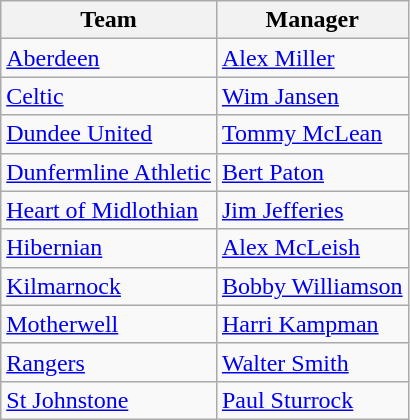<table class="wikitable sortable">
<tr>
<th>Team</th>
<th>Manager</th>
</tr>
<tr>
<td><a href='#'>Aberdeen</a></td>
<td> <a href='#'>Alex Miller</a></td>
</tr>
<tr>
<td><a href='#'>Celtic</a></td>
<td> <a href='#'>Wim Jansen</a></td>
</tr>
<tr>
<td><a href='#'>Dundee United</a></td>
<td> <a href='#'>Tommy McLean</a></td>
</tr>
<tr>
<td><a href='#'>Dunfermline Athletic</a></td>
<td> <a href='#'>Bert Paton</a></td>
</tr>
<tr>
<td><a href='#'>Heart of Midlothian</a></td>
<td> <a href='#'>Jim Jefferies</a></td>
</tr>
<tr>
<td><a href='#'>Hibernian</a></td>
<td> <a href='#'>Alex McLeish</a></td>
</tr>
<tr>
<td><a href='#'>Kilmarnock</a></td>
<td> <a href='#'>Bobby Williamson</a></td>
</tr>
<tr>
<td><a href='#'>Motherwell</a></td>
<td> <a href='#'>Harri Kampman</a></td>
</tr>
<tr>
<td><a href='#'>Rangers</a></td>
<td> <a href='#'>Walter Smith</a></td>
</tr>
<tr>
<td><a href='#'>St Johnstone</a></td>
<td> <a href='#'>Paul Sturrock</a></td>
</tr>
</table>
